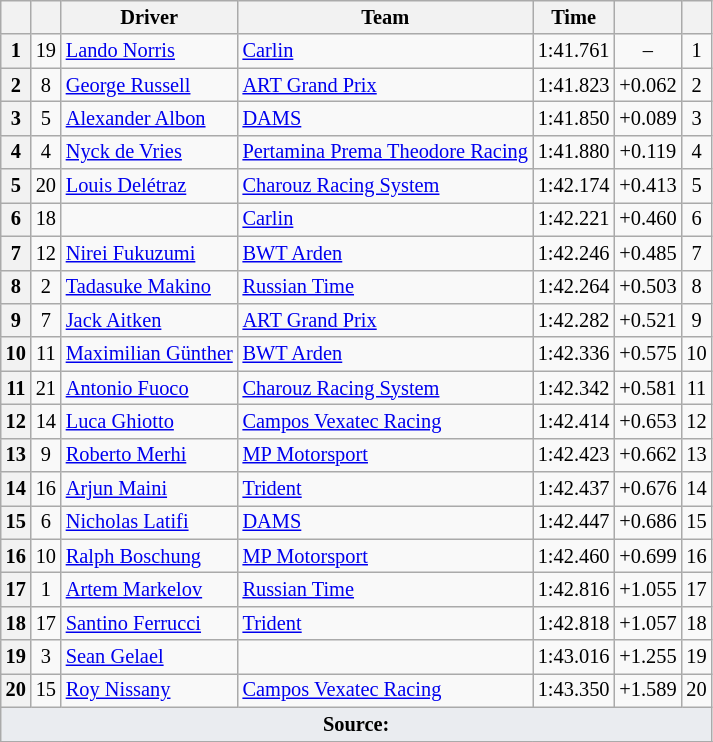<table class="wikitable" style="font-size:85%">
<tr>
<th scope="col"></th>
<th scope="col"></th>
<th scope="col">Driver</th>
<th scope="col">Team</th>
<th scope="col">Time</th>
<th scope="col"></th>
<th scope="col"></th>
</tr>
<tr>
<th scope="row">1</th>
<td align="center">19</td>
<td> <a href='#'>Lando Norris</a></td>
<td><a href='#'>Carlin</a></td>
<td>1:41.761</td>
<td align="center">–</td>
<td align="center">1</td>
</tr>
<tr>
<th scope="row">2</th>
<td align="center">8</td>
<td> <a href='#'>George Russell</a></td>
<td><a href='#'>ART Grand Prix</a></td>
<td>1:41.823</td>
<td align="center">+0.062</td>
<td align="center">2</td>
</tr>
<tr>
<th scope="row">3</th>
<td align="center">5</td>
<td> <a href='#'>Alexander Albon</a></td>
<td><a href='#'>DAMS</a></td>
<td>1:41.850</td>
<td align="center">+0.089</td>
<td align="center">3</td>
</tr>
<tr>
<th scope="row">4</th>
<td align="center">4</td>
<td> <a href='#'>Nyck de Vries</a></td>
<td><a href='#'>Pertamina Prema Theodore Racing</a></td>
<td>1:41.880</td>
<td align="center">+0.119</td>
<td align="center">4</td>
</tr>
<tr>
<th scope="row">5</th>
<td align="center">20</td>
<td> <a href='#'>Louis Delétraz</a></td>
<td><a href='#'>Charouz Racing System</a></td>
<td>1:42.174</td>
<td align="center">+0.413</td>
<td align="center">5</td>
</tr>
<tr>
<th scope="row">6</th>
<td align="center">18</td>
<td></td>
<td><a href='#'>Carlin</a></td>
<td>1:42.221</td>
<td align="center">+0.460</td>
<td align="center">6</td>
</tr>
<tr>
<th scope="row">7</th>
<td align="center">12</td>
<td> <a href='#'>Nirei Fukuzumi</a></td>
<td><a href='#'>BWT Arden</a></td>
<td>1:42.246</td>
<td align="center">+0.485</td>
<td align="center">7</td>
</tr>
<tr>
<th scope="row">8</th>
<td align="center">2</td>
<td> <a href='#'>Tadasuke Makino</a></td>
<td><a href='#'>Russian Time</a></td>
<td>1:42.264</td>
<td align="center">+0.503</td>
<td align="center">8</td>
</tr>
<tr>
<th scope="row">9</th>
<td align="center">7</td>
<td> <a href='#'>Jack Aitken</a></td>
<td><a href='#'>ART Grand Prix</a></td>
<td>1:42.282</td>
<td align="center">+0.521</td>
<td align="center">9</td>
</tr>
<tr>
<th scope="row">10</th>
<td align="center">11</td>
<td> <a href='#'>Maximilian Günther</a></td>
<td><a href='#'>BWT Arden</a></td>
<td>1:42.336</td>
<td align="center">+0.575</td>
<td align="center">10</td>
</tr>
<tr>
<th scope="row">11</th>
<td align="center">21</td>
<td> <a href='#'>Antonio Fuoco</a></td>
<td><a href='#'>Charouz Racing System</a></td>
<td>1:42.342</td>
<td align="center">+0.581</td>
<td align="center">11</td>
</tr>
<tr>
<th scope="row">12</th>
<td align="center">14</td>
<td> <a href='#'>Luca Ghiotto</a></td>
<td><a href='#'>Campos Vexatec Racing</a></td>
<td>1:42.414</td>
<td align="center">+0.653</td>
<td align="center">12</td>
</tr>
<tr>
<th scope="row">13</th>
<td align="center">9</td>
<td> <a href='#'>Roberto Merhi</a></td>
<td><a href='#'>MP Motorsport</a></td>
<td>1:42.423</td>
<td align="center">+0.662</td>
<td align="center">13</td>
</tr>
<tr>
<th scope="row">14</th>
<td align="center">16</td>
<td> <a href='#'>Arjun Maini</a></td>
<td><a href='#'>Trident</a></td>
<td>1:42.437</td>
<td align="center">+0.676</td>
<td align="center">14</td>
</tr>
<tr>
<th scope="row">15</th>
<td align="center">6</td>
<td> <a href='#'>Nicholas Latifi</a></td>
<td><a href='#'>DAMS</a></td>
<td>1:42.447</td>
<td align="center">+0.686</td>
<td align="center">15</td>
</tr>
<tr>
<th scope="row">16</th>
<td align="center">10</td>
<td> <a href='#'>Ralph Boschung</a></td>
<td><a href='#'>MP Motorsport</a></td>
<td>1:42.460</td>
<td align="center">+0.699</td>
<td align="center">16</td>
</tr>
<tr>
<th scope="row">17</th>
<td align="center">1</td>
<td> <a href='#'>Artem Markelov</a></td>
<td><a href='#'>Russian Time</a></td>
<td>1:42.816</td>
<td align="center">+1.055</td>
<td align="center">17</td>
</tr>
<tr>
<th scope="row">18</th>
<td align="center">17</td>
<td> <a href='#'>Santino Ferrucci</a></td>
<td><a href='#'>Trident</a></td>
<td>1:42.818</td>
<td align="center">+1.057</td>
<td align="center">18</td>
</tr>
<tr>
<th scope="row">19</th>
<td align="center">3</td>
<td> <a href='#'>Sean Gelael</a></td>
<td></td>
<td>1:43.016</td>
<td align="center">+1.255</td>
<td align="center">19</td>
</tr>
<tr>
<th scope="row">20</th>
<td align="center">15</td>
<td> <a href='#'>Roy Nissany</a></td>
<td><a href='#'>Campos Vexatec Racing</a></td>
<td>1:43.350</td>
<td align="center">+1.589</td>
<td align="center">20</td>
</tr>
<tr>
<td style="background-color:#EAECF0; text-align:center" colspan="7"><strong>Source:</strong></td>
</tr>
<tr>
</tr>
</table>
